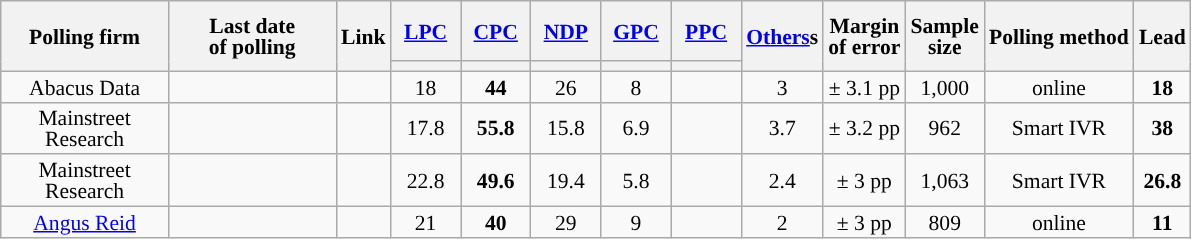<table class="wikitable sortable mw-datatable" style="text-align:center;font-size:90%;line-height:14px;">
<tr style="height:40px;">
<th style="width:105px;" rowspan="2">Polling firm</th>
<th style="width:105px;" rowspan="2">Last date<br>of polling</th>
<th rowspan="2">Link</th>
<th style="width:40px;"><a href='#'>LPC</a></th>
<th style="width:40px;"><a href='#'>CPC</a></th>
<th style="width:40px;"><a href='#'>NDP</a></th>
<th style="width:40px;"><a href='#'>GPC</a></th>
<th style="width:40px;"><a href='#'>PPC</a></th>
<th rowspan="2" style="width:40px"><a href='#'>Others</a>s</th>
<th rowspan="2">Margin<br>of error</th>
<th rowspan="2">Sample<br>size</th>
<th rowspan="2">Polling method</th>
<th rowspan="2">Lead</th>
</tr>
<tr class="sorttop">
<th style="background:"></th>
<th style="background:"></th>
<th style="background:"></th>
<th style="background:"></th>
<th style="background:"></th>
</tr>
<tr>
<td>Abacus Data</td>
<td></td>
<td></td>
<td>18</td>
<td><strong>44</strong></td>
<td>26</td>
<td>8</td>
<td></td>
<td>3</td>
<td>± 3.1 pp</td>
<td>1,000</td>
<td>online</td>
<td><strong>18</strong></td>
</tr>
<tr>
<td>Mainstreet Research</td>
<td></td>
<td></td>
<td>17.8</td>
<td><strong>55.8</strong></td>
<td>15.8</td>
<td>6.9</td>
<td></td>
<td>3.7</td>
<td>± 3.2 pp</td>
<td>962</td>
<td>Smart IVR</td>
<td><strong>38</strong></td>
</tr>
<tr>
<td>Mainstreet Research</td>
<td></td>
<td></td>
<td>22.8</td>
<td><strong>49.6</strong></td>
<td>19.4</td>
<td>5.8</td>
<td></td>
<td>2.4</td>
<td>± 3 pp</td>
<td>1,063</td>
<td>Smart IVR</td>
<td><strong>26.8</strong></td>
</tr>
<tr>
<td><a href='#'>Angus Reid</a></td>
<td></td>
<td></td>
<td>21</td>
<td><strong>40</strong></td>
<td>29</td>
<td>9</td>
<td></td>
<td>2</td>
<td>± 3 pp</td>
<td>809</td>
<td>online</td>
<td><strong>11</strong></td>
</tr>
</table>
